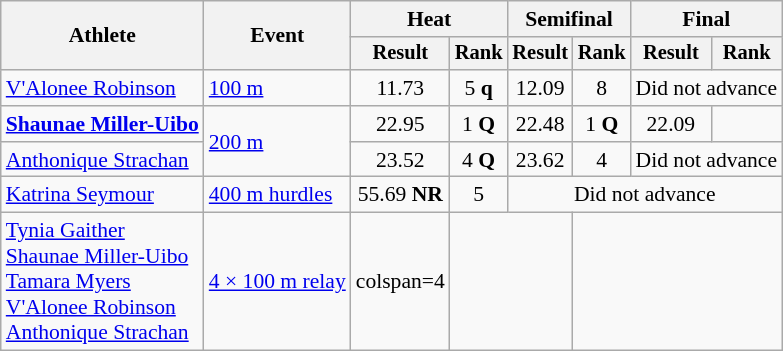<table class="wikitable" style="font-size:90%">
<tr>
<th rowspan=2>Athlete</th>
<th rowspan=2>Event</th>
<th colspan=2>Heat</th>
<th colspan=2>Semifinal</th>
<th colspan=2>Final</th>
</tr>
<tr style="font-size:95%">
<th>Result</th>
<th>Rank</th>
<th>Result</th>
<th>Rank</th>
<th>Result</th>
<th>Rank</th>
</tr>
<tr align=center>
<td align=left><a href='#'>V'Alonee Robinson</a></td>
<td align=left><a href='#'>100 m</a></td>
<td>11.73 <strong></strong></td>
<td>5 <strong>q</strong></td>
<td>12.09</td>
<td>8</td>
<td colspan=2>Did not advance</td>
</tr>
<tr align=center>
<td align=left><strong><a href='#'>Shaunae Miller-Uibo</a></strong></td>
<td align=left rowspan=2><a href='#'>200 m</a></td>
<td>22.95</td>
<td>1 <strong>Q</strong></td>
<td>22.48</td>
<td>1 <strong>Q</strong></td>
<td>22.09</td>
<td></td>
</tr>
<tr align=center>
<td align=left><a href='#'>Anthonique Strachan</a></td>
<td>23.52</td>
<td>4 <strong>Q</strong></td>
<td>23.62</td>
<td>4</td>
<td colspan=2>Did not advance</td>
</tr>
<tr align=center>
<td align=left><a href='#'>Katrina Seymour</a></td>
<td align=left><a href='#'>400 m hurdles</a></td>
<td>55.69 <strong>NR</strong></td>
<td>5</td>
<td colspan=4>Did not advance</td>
</tr>
<tr align=center>
<td align=left><a href='#'>Tynia Gaither</a><br><a href='#'>Shaunae Miller-Uibo</a><br><a href='#'>Tamara Myers</a><br><a href='#'>V'Alonee Robinson</a><br><a href='#'>Anthonique Strachan</a></td>
<td align=left><a href='#'>4 × 100 m relay</a></td>
<td>colspan=4</td>
<td colspan=2></td>
</tr>
</table>
